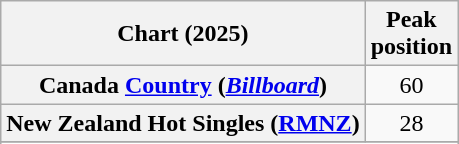<table class="wikitable sortable plainrowheaders" style="text-align:center">
<tr>
<th scope="col">Chart (2025)</th>
<th scope="col">Peak<br>position</th>
</tr>
<tr>
<th scope="row">Canada <a href='#'>Country</a> (<em><a href='#'>Billboard</a></em>)</th>
<td>60</td>
</tr>
<tr>
<th scope="row">New Zealand Hot Singles (<a href='#'>RMNZ</a>)</th>
<td>28</td>
</tr>
<tr>
</tr>
<tr>
</tr>
<tr>
</tr>
</table>
